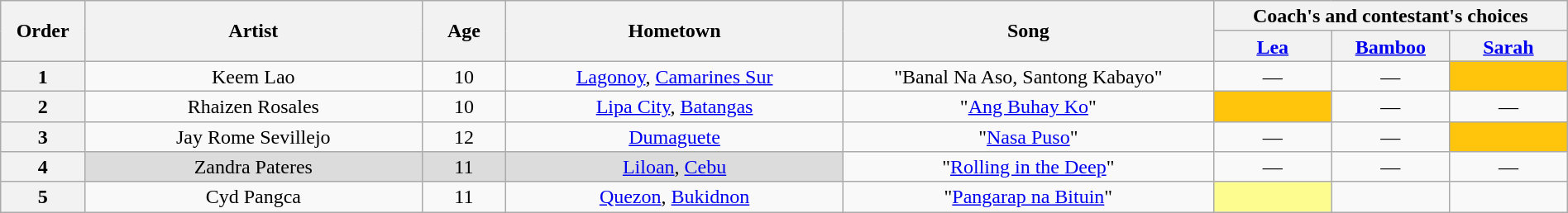<table class="wikitable" style="text-align:center; line-height:17px; width:100%;">
<tr>
<th rowspan="2" scope="col" width="05%">Order</th>
<th rowspan="2" scope="col" width="20%">Artist</th>
<th rowspan="2" scope="col" width="05%">Age</th>
<th rowspan="2" scope="col" width="20%">Hometown</th>
<th rowspan="2" scope="col" width="22%">Song</th>
<th colspan="3" scope="col" width="28%">Coach's and contestant's choices</th>
</tr>
<tr>
<th width="07%"><a href='#'>Lea</a></th>
<th width="07%"><a href='#'>Bamboo</a></th>
<th width="07%"><a href='#'>Sarah</a></th>
</tr>
<tr>
<th>1</th>
<td>Keem Lao</td>
<td>10</td>
<td><a href='#'>Lagonoy</a>, <a href='#'>Camarines Sur</a></td>
<td>"Banal Na Aso, Santong Kabayo"</td>
<td>—</td>
<td>—</td>
<td style="background:#FFC40C;"><strong></strong></td>
</tr>
<tr>
<th>2</th>
<td>Rhaizen Rosales</td>
<td>10</td>
<td><a href='#'>Lipa City</a>, <a href='#'>Batangas</a></td>
<td>"<a href='#'>Ang Buhay Ko</a>"</td>
<td style="background:#FFC40C;"><strong></strong></td>
<td>—</td>
<td>—</td>
</tr>
<tr>
<th>3</th>
<td>Jay Rome Sevillejo</td>
<td>12</td>
<td><a href='#'>Dumaguete</a></td>
<td>"<a href='#'>Nasa Puso</a>"</td>
<td>—</td>
<td>—</td>
<td style="background:#FFC40C;"><strong></strong></td>
</tr>
<tr>
<th>4</th>
<td style="background:#DCDCDC;">Zandra Pateres</td>
<td style="background:#DCDCDC;">11</td>
<td style="background:#DCDCDC;"><a href='#'>Liloan</a>, <a href='#'>Cebu</a></td>
<td>"<a href='#'>Rolling in the Deep</a>"</td>
<td>—</td>
<td>—</td>
<td>—</td>
</tr>
<tr>
<th>5</th>
<td>Cyd Pangca</td>
<td>11</td>
<td><a href='#'>Quezon</a>, <a href='#'>Bukidnon</a></td>
<td>"<a href='#'>Pangarap na Bituin</a>"</td>
<td style="background:#fdfc8f;"><strong></strong></td>
<td><strong></strong></td>
<td><strong></strong></td>
</tr>
</table>
